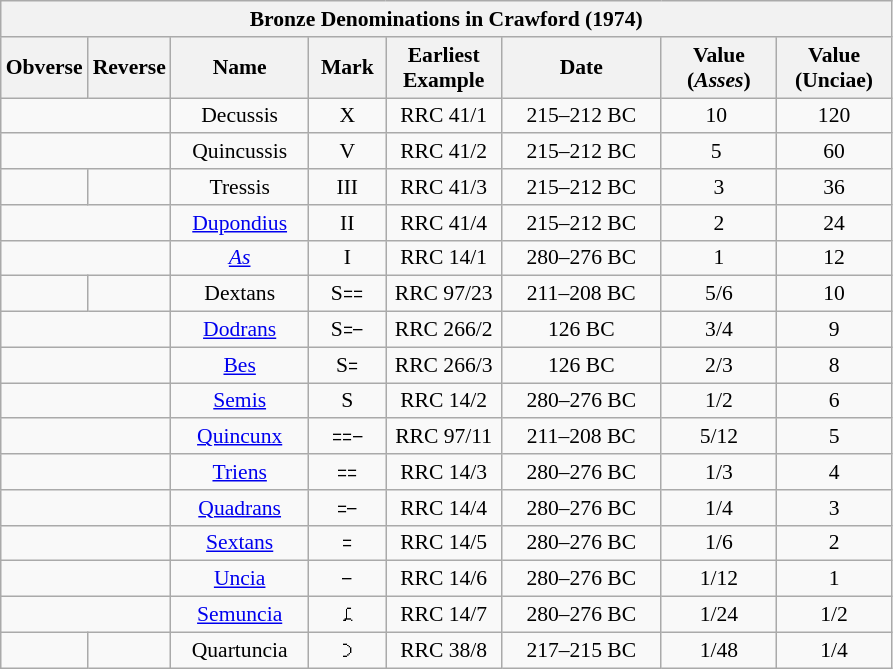<table class="wikitable" style="font-size: 90%; text-align: left; ">
<tr>
<th colspan="8"><strong>Bronze Denominations in Crawford (1974)</strong></th>
</tr>
<tr>
<th>Obverse</th>
<th>Reverse</th>
<th width="85" align="center">Name</th>
<th width="45" align="center">Mark</th>
<th width="70" align="center">Earliest Example</th>
<th width="100" align="center">Date</th>
<th width="70" align="center">Value  (<em>Asses</em>)</th>
<th width="70"  align="center">Value (Unciae)</th>
</tr>
<tr>
<td colspan="2"></td>
<td align="center">Decussis</td>
<td align="center">X</td>
<td align="center">RRC 41/1</td>
<td align="center">215–212 BC</td>
<td align="center">10 </td>
<td align="center">120</td>
</tr>
<tr>
<td colspan="2"></td>
<td align="center">Quincussis</td>
<td align="center">V</td>
<td align="center">RRC 41/2</td>
<td align="center">215–212 BC</td>
<td align="center">5 </td>
<td align="center">60</td>
</tr>
<tr>
<td></td>
<td></td>
<td align="center">Tressis</td>
<td align="center">III</td>
<td align="center">RRC 41/3</td>
<td align="center">215–212 BC</td>
<td align="center">3</td>
<td align="center">36</td>
</tr>
<tr>
<td colspan="2"></td>
<td align="center"><a href='#'>Dupondius</a></td>
<td align="center">II</td>
<td align="center">RRC 41/4</td>
<td align="center">215–212 BC</td>
<td align="center">2</td>
<td align="center">24</td>
</tr>
<tr>
<td colspan="2"></td>
<td align="center"><em><a href='#'>As</a></em></td>
<td align="center">I</td>
<td align="center">RRC 14/1</td>
<td align="center">280–276 BC</td>
<td align="center">1</td>
<td align="center">12</td>
</tr>
<tr>
<td></td>
<td></td>
<td align="center">Dextans</td>
<td align="center">S𐆐𐆐</td>
<td align="center">RRC 97/23</td>
<td align="center">211–208 BC</td>
<td align="center">5/6</td>
<td align="center">10</td>
</tr>
<tr>
<td colspan="2"></td>
<td align="center"><a href='#'>Dodrans</a></td>
<td align="center">S𐆐𐆑</td>
<td align="center">RRC 266/2</td>
<td align="center">126 BC</td>
<td align="center">3/4</td>
<td align="center">9</td>
</tr>
<tr>
<td colspan="2"></td>
<td align="center"><a href='#'>Bes</a></td>
<td align="center">S𐆐</td>
<td align="center">RRC 266/3</td>
<td align="center">126 BC</td>
<td align="center">2/3</td>
<td align="center">8</td>
</tr>
<tr>
<td colspan="2"></td>
<td align="center"><a href='#'>Semis</a></td>
<td align="center">S</td>
<td align="center">RRC 14/2</td>
<td align="center">280–276 BC</td>
<td align="center">1/2</td>
<td align="center">6</td>
</tr>
<tr>
<td colspan="2"></td>
<td align="center"><a href='#'>Quincunx</a></td>
<td align="center">𐆐𐆐𐆑</td>
<td align="center">RRC 97/11</td>
<td align="center">211–208 BC</td>
<td align="center">5/12</td>
<td align="center">5</td>
</tr>
<tr>
<td colspan="2"></td>
<td align="center"><a href='#'>Triens</a></td>
<td align="center">𐆐𐆐</td>
<td align="center">RRC 14/3</td>
<td align="center">280–276 BC</td>
<td align="center">1/3</td>
<td align="center">4</td>
</tr>
<tr>
<td colspan="2"></td>
<td align="center"><a href='#'>Quadrans</a></td>
<td align="center">𐆐𐆑</td>
<td align="center">RRC 14/4</td>
<td align="center">280–276 BC</td>
<td align="center">1/4</td>
<td align="center">3</td>
</tr>
<tr>
<td colspan="2"></td>
<td align="center"><a href='#'>Sextans</a></td>
<td align="center">𐆐</td>
<td align="center">RRC 14/5</td>
<td align="center">280–276 BC</td>
<td align="center">1/6</td>
<td align="center">2</td>
</tr>
<tr>
<td colspan="2"></td>
<td align="center"><a href='#'>Uncia</a></td>
<td align="center">𐆑</td>
<td align="center">RRC 14/6</td>
<td align="center">280–276 BC</td>
<td align="center">1/12</td>
<td align="center">1</td>
</tr>
<tr>
<td colspan="2"></td>
<td align="center"><a href='#'>Semuncia</a></td>
<td align="center">𐆒</td>
<td align="center">RRC 14/7</td>
<td align="center">280–276 BC</td>
<td align="center">1/24</td>
<td align="center">1/2</td>
</tr>
<tr>
<td></td>
<td></td>
<td align="center">Quartuncia</td>
<td align="center">𐅀</td>
<td align="center">RRC 38/8</td>
<td align="center">217–215 BC</td>
<td align="center">1/48</td>
<td align="center">1/4</td>
</tr>
</table>
